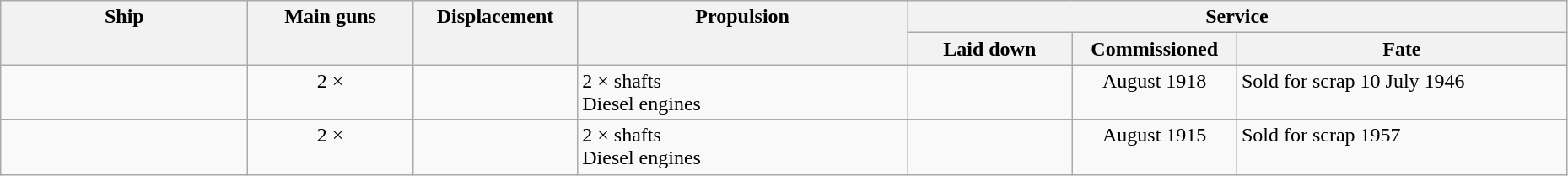<table class="wikitable" style="width:98%;">
<tr valign="top"|- valign="top">
<th style="width:15%; text-align:center;" rowspan="2">Ship</th>
<th style="width:10%; text-align:center;" rowspan="2">Main guns</th>
<th style="width:10%; text-align:center;" rowspan="2">Displacement</th>
<th style="width:20%; text-align:center;" rowspan="2">Propulsion</th>
<th style="width:40%; text-align:center;" colspan="3">Service</th>
</tr>
<tr valign="top">
<th style="width:10%; text-align:center;">Laid down</th>
<th style="width:10%; text-align:center;">Commissioned</th>
<th style="width:20%; text-align:center;">Fate</th>
</tr>
<tr valign="top">
<td align= left></td>
<td style="text-align:center;">2 × </td>
<td style="text-align:center;"></td>
<td align= left>2 × shafts<br>Diesel engines</td>
<td style="text-align:center;"></td>
<td style="text-align:center;">August 1918</td>
<td align= left>Sold for scrap 10 July 1946</td>
</tr>
<tr valign="top">
<td align= left></td>
<td style="text-align:center;">2 × </td>
<td style="text-align:center;"></td>
<td align= left>2 × shafts<br>Diesel engines</td>
<td style="text-align:center;"></td>
<td style="text-align:center;">August 1915</td>
<td align= left>Sold for scrap 1957</td>
</tr>
</table>
